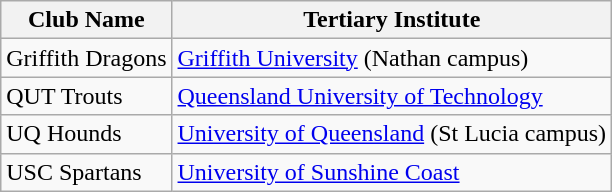<table class="wikitable">
<tr>
<th>Club Name</th>
<th>Tertiary Institute</th>
</tr>
<tr>
<td>Griffith Dragons</td>
<td><a href='#'>Griffith University</a> (Nathan campus)</td>
</tr>
<tr>
<td>QUT Trouts</td>
<td><a href='#'>Queensland University of Technology</a></td>
</tr>
<tr>
<td>UQ Hounds</td>
<td><a href='#'>University of Queensland</a> (St Lucia campus)</td>
</tr>
<tr>
<td>USC Spartans</td>
<td><a href='#'>University of Sunshine Coast</a></td>
</tr>
</table>
